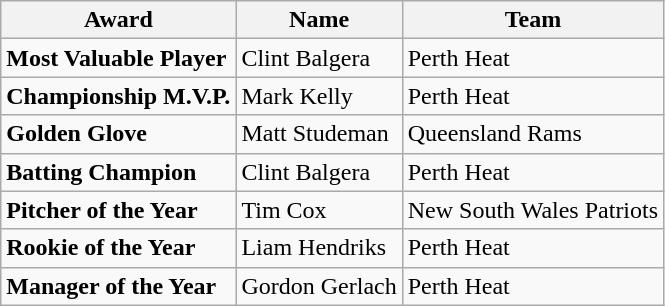<table class="wikitable">
<tr>
<th>Award</th>
<th>Name</th>
<th>Team</th>
</tr>
<tr>
<td><strong>Most Valuable Player</strong></td>
<td>Clint Balgera</td>
<td>Perth Heat</td>
</tr>
<tr>
<td><strong>Championship M.V.P.</strong></td>
<td>Mark Kelly</td>
<td>Perth Heat</td>
</tr>
<tr>
<td><strong>Golden Glove</strong></td>
<td>Matt Studeman</td>
<td>Queensland Rams</td>
</tr>
<tr>
<td><strong>Batting Champion</strong></td>
<td>Clint Balgera</td>
<td>Perth Heat</td>
</tr>
<tr>
<td><strong>Pitcher of the Year</strong></td>
<td>Tim Cox</td>
<td>New South Wales Patriots</td>
</tr>
<tr>
<td><strong>Rookie of the Year</strong></td>
<td>Liam Hendriks</td>
<td>Perth Heat</td>
</tr>
<tr>
<td><strong>Manager of the Year</strong></td>
<td>Gordon Gerlach</td>
<td>Perth Heat</td>
</tr>
</table>
